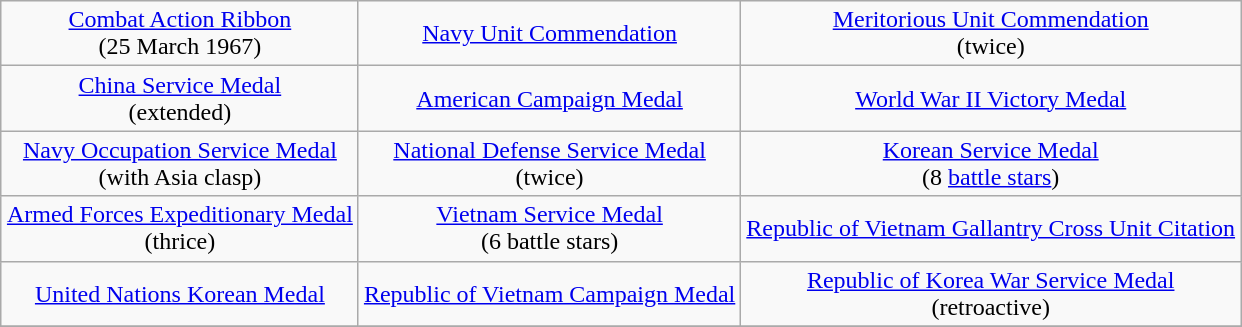<table class="wikitable" style="margin:1em auto; text-align:center;">
<tr>
<td><a href='#'>Combat Action Ribbon</a><br>(25 March 1967)</td>
<td><a href='#'>Navy Unit Commendation</a></td>
<td><a href='#'>Meritorious Unit Commendation</a><br>(twice)</td>
</tr>
<tr>
<td><a href='#'>China Service Medal</a><br>(extended)</td>
<td><a href='#'>American Campaign Medal</a></td>
<td><a href='#'>World War II Victory Medal</a></td>
</tr>
<tr>
<td><a href='#'>Navy Occupation Service Medal</a><br>(with Asia clasp)</td>
<td><a href='#'>National Defense Service Medal</a><br>(twice)</td>
<td><a href='#'>Korean Service Medal</a><br>(8 <a href='#'>battle stars</a>)</td>
</tr>
<tr>
<td><a href='#'>Armed Forces Expeditionary Medal</a><br>(thrice)</td>
<td><a href='#'>Vietnam Service Medal</a><br>(6 battle stars)</td>
<td><a href='#'>Republic of Vietnam Gallantry Cross Unit Citation</a></td>
</tr>
<tr>
<td><a href='#'>United Nations Korean Medal</a></td>
<td><a href='#'>Republic of Vietnam Campaign Medal</a></td>
<td><a href='#'>Republic of Korea War Service Medal</a><br>(retroactive)</td>
</tr>
<tr>
</tr>
</table>
